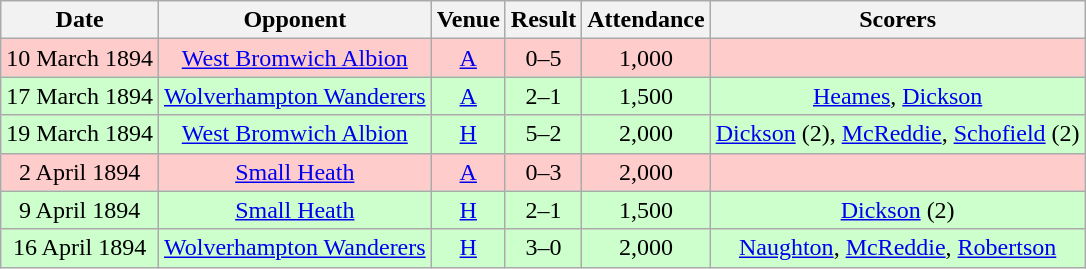<table class="wikitable" style="font-size:100%; text-align:center">
<tr>
<th>Date</th>
<th>Opponent</th>
<th>Venue</th>
<th>Result</th>
<th>Attendance</th>
<th>Scorers</th>
</tr>
<tr style="background-color: #FFCCCC;">
<td>10 March 1894</td>
<td><a href='#'>West Bromwich Albion</a></td>
<td><a href='#'>A</a></td>
<td>0–5</td>
<td>1,000</td>
<td></td>
</tr>
<tr style="background-color: #CCFFCC;">
<td>17 March 1894</td>
<td><a href='#'>Wolverhampton Wanderers</a></td>
<td><a href='#'>A</a></td>
<td>2–1</td>
<td>1,500</td>
<td><a href='#'>Heames</a>, <a href='#'>Dickson</a></td>
</tr>
<tr style="background-color: #CCFFCC;">
<td>19 March 1894</td>
<td><a href='#'>West Bromwich Albion</a></td>
<td><a href='#'>H</a></td>
<td>5–2</td>
<td>2,000</td>
<td><a href='#'>Dickson</a> (2), <a href='#'>McReddie</a>, <a href='#'>Schofield</a> (2)</td>
</tr>
<tr style="background-color: #FFCCCC;">
<td>2 April 1894</td>
<td><a href='#'>Small Heath</a></td>
<td><a href='#'>A</a></td>
<td>0–3</td>
<td>2,000</td>
<td></td>
</tr>
<tr style="background-color: #CCFFCC;">
<td>9 April 1894</td>
<td><a href='#'>Small Heath</a></td>
<td><a href='#'>H</a></td>
<td>2–1</td>
<td>1,500</td>
<td><a href='#'>Dickson</a> (2)</td>
</tr>
<tr style="background-color: #CCFFCC;">
<td>16 April 1894</td>
<td><a href='#'>Wolverhampton Wanderers</a></td>
<td><a href='#'>H</a></td>
<td>3–0</td>
<td>2,000</td>
<td><a href='#'>Naughton</a>, <a href='#'>McReddie</a>, <a href='#'>Robertson</a></td>
</tr>
</table>
